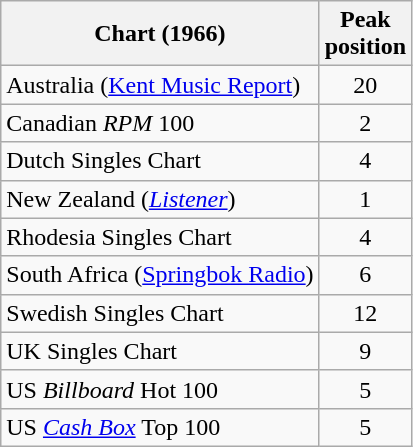<table class="wikitable sortable">
<tr>
<th>Chart (1966)</th>
<th>Peak<br>position</th>
</tr>
<tr>
<td>Australia (<a href='#'>Kent Music Report</a>)</td>
<td style="text-align:center;">20</td>
</tr>
<tr>
<td>Canadian <em>RPM</em> 100</td>
<td style="text-align:center;">2</td>
</tr>
<tr>
<td>Dutch Singles Chart</td>
<td style="text-align:center;">4</td>
</tr>
<tr>
<td>New Zealand (<em><a href='#'>Listener</a></em>)</td>
<td style="text-align:center;">1</td>
</tr>
<tr>
<td>Rhodesia Singles Chart</td>
<td style="text-align:center;">4</td>
</tr>
<tr>
<td>South Africa (<a href='#'>Springbok Radio</a>)</td>
<td align="center">6</td>
</tr>
<tr>
<td>Swedish Singles Chart</td>
<td style="text-align:center;">12</td>
</tr>
<tr>
<td>UK Singles Chart</td>
<td style="text-align:center;">9</td>
</tr>
<tr>
<td>US <em>Billboard</em> Hot 100</td>
<td style="text-align:center;">5</td>
</tr>
<tr>
<td>US <a href='#'><em>Cash Box</em></a> Top 100</td>
<td align="center">5</td>
</tr>
</table>
